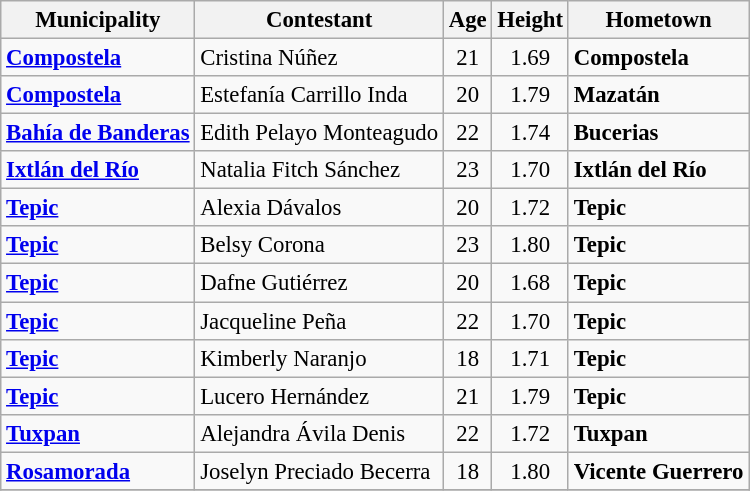<table class="wikitable sortable" style="font-size: 95%;">
<tr>
<th>Municipality</th>
<th>Contestant</th>
<th>Age</th>
<th>Height</th>
<th>Hometown</th>
</tr>
<tr>
<td><strong><a href='#'>Compostela</a></strong></td>
<td>Cristina Núñez</td>
<td align="center">21</td>
<td align="center">1.69</td>
<td><strong>Compostela</strong></td>
</tr>
<tr>
<td><strong><a href='#'>Compostela</a></strong></td>
<td>Estefanía Carrillo Inda</td>
<td align="center">20</td>
<td align="center">1.79</td>
<td><strong>Mazatán</strong></td>
</tr>
<tr>
<td><strong><a href='#'>Bahía de Banderas</a></strong></td>
<td>Edith Pelayo Monteagudo</td>
<td align="center">22</td>
<td align="center">1.74</td>
<td><strong>Bucerias</strong></td>
</tr>
<tr>
<td><strong><a href='#'>Ixtlán del Río</a></strong></td>
<td>Natalia Fitch Sánchez</td>
<td align="center">23</td>
<td align="center">1.70</td>
<td><strong>Ixtlán del Río</strong></td>
</tr>
<tr>
<td><strong><a href='#'>Tepic</a></strong></td>
<td>Alexia Dávalos</td>
<td align="center">20</td>
<td align="center">1.72</td>
<td><strong>Tepic</strong></td>
</tr>
<tr>
<td><strong><a href='#'>Tepic</a></strong></td>
<td>Belsy Corona</td>
<td align="center">23</td>
<td align="center">1.80</td>
<td><strong>Tepic</strong></td>
</tr>
<tr>
<td><strong><a href='#'>Tepic</a></strong></td>
<td>Dafne Gutiérrez</td>
<td align="center">20</td>
<td align="center">1.68</td>
<td><strong>Tepic</strong></td>
</tr>
<tr>
<td><strong><a href='#'>Tepic</a></strong></td>
<td>Jacqueline Peña</td>
<td align="center">22</td>
<td align="center">1.70</td>
<td><strong>Tepic</strong></td>
</tr>
<tr>
<td><strong><a href='#'>Tepic</a></strong></td>
<td>Kimberly Naranjo</td>
<td align="center">18</td>
<td align="center">1.71</td>
<td><strong>Tepic</strong></td>
</tr>
<tr>
<td><strong><a href='#'>Tepic</a></strong></td>
<td>Lucero Hernández</td>
<td align="center">21</td>
<td align="center">1.79</td>
<td><strong>Tepic</strong></td>
</tr>
<tr>
<td><strong><a href='#'>Tuxpan</a></strong></td>
<td>Alejandra Ávila Denis</td>
<td align="center">22</td>
<td align="center">1.72</td>
<td><strong>Tuxpan</strong></td>
</tr>
<tr>
<td><strong><a href='#'>Rosamorada</a></strong></td>
<td>Joselyn Preciado Becerra</td>
<td align="center">18</td>
<td align="center">1.80</td>
<td><strong>Vicente Guerrero</strong></td>
</tr>
<tr>
</tr>
</table>
